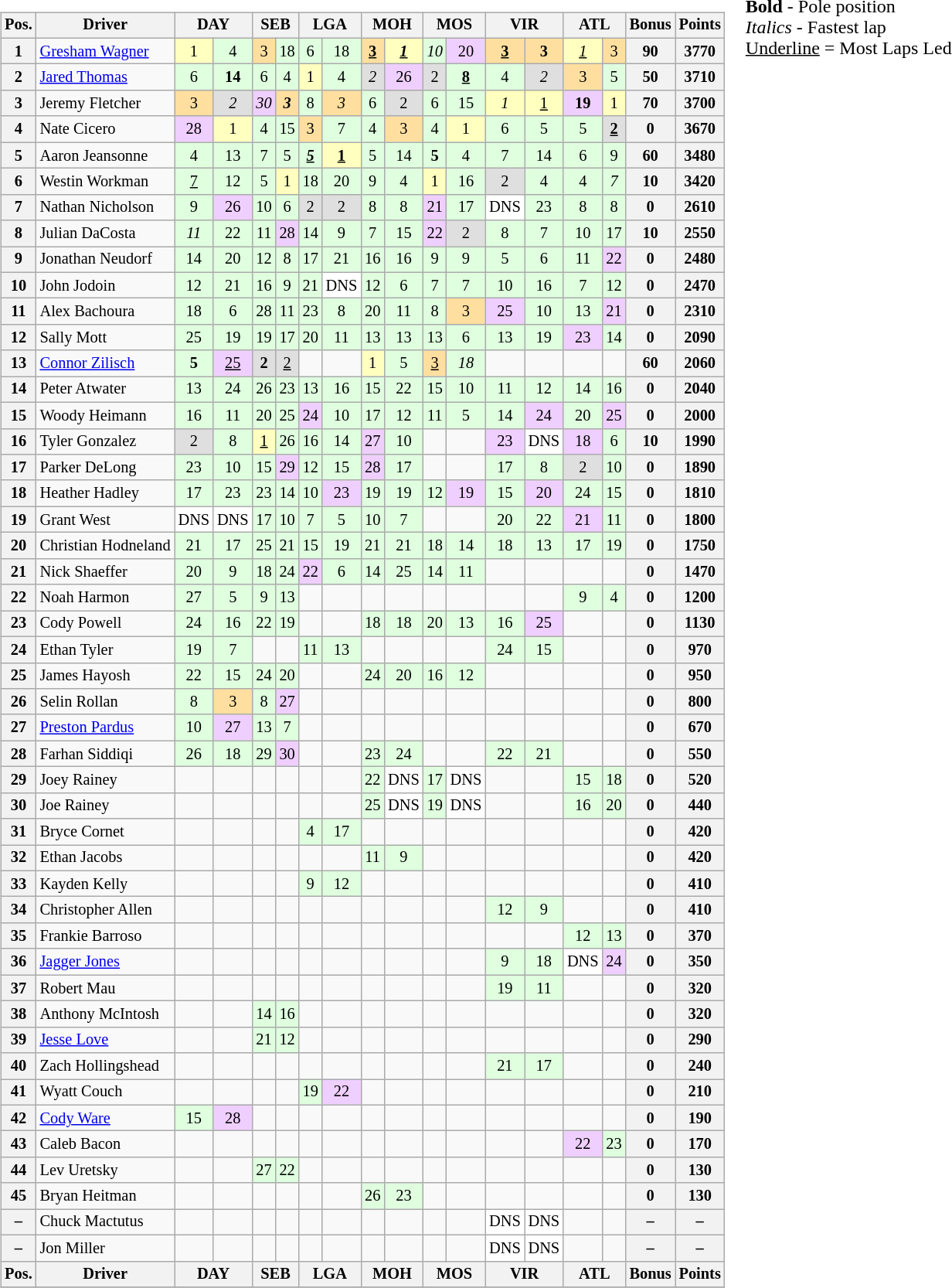<table>
<tr>
<td><br><table class="wikitable" style="font-size:85%; text-align:center;">
<tr>
<th>Pos.</th>
<th>Driver</th>
<th colspan="2">DAY</th>
<th colspan="2">SEB</th>
<th colspan="2">LGA</th>
<th colspan="2">MOH</th>
<th colspan="2">MOS</th>
<th colspan="2">VIR</th>
<th colspan="2">ATL</th>
<th>Bonus</th>
<th>Points</th>
</tr>
<tr>
<th>1</th>
<td align="left"> <a href='#'>Gresham Wagner</a></td>
<td style="background:#ffffbf;">1</td>
<td style="background:#dfffdf;">4</td>
<td style="background:#ffdf9f;">3</td>
<td style="background:#dfffdf;">18</td>
<td style="background:#dfffdf;">6</td>
<td style="background:#dfffdf;">18</td>
<td style="background:#ffdf9f;"><strong><u>3</u></strong></td>
<td style="background:#ffffbf;"><strong><em><u>1</u></em></strong></td>
<td style="background:#dfffdf;"><em>10</em></td>
<td style="background:#efcfff;">20</td>
<td style="background:#ffdf9f;"><strong><u>3</u></strong></td>
<td style="background:#ffdf9f;"><strong>3</strong></td>
<td style="background:#ffffbf;"><em><u>1</u></em></td>
<td style="background:#ffdf9f;">3</td>
<th>90</th>
<th>3770</th>
</tr>
<tr>
<th>2</th>
<td align="left"> <a href='#'>Jared Thomas</a></td>
<td style="background:#dfffdf;">6</td>
<td style="background:#dfffdf;"><strong>14</strong></td>
<td style="background:#dfffdf;">6</td>
<td style="background:#dfffdf;">4</td>
<td style="background:#ffffbf;">1</td>
<td style="background:#dfffdf;">4</td>
<td style="background:#dfdfdf;"><em>2</em></td>
<td style="background:#efcfff;">26</td>
<td style="background:#dfdfdf;">2</td>
<td style="background:#dfffdf;"><strong><u>8</u></strong></td>
<td style="background:#dfffdf;">4</td>
<td style="background:#dfdfdf;"><em>2</em></td>
<td style="background:#ffdf9f;">3</td>
<td style="background:#dfffdf;">5</td>
<th>50</th>
<th>3710</th>
</tr>
<tr>
<th>3</th>
<td align="left"> Jeremy Fletcher</td>
<td style="background:#ffdf9f;">3</td>
<td style="background:#dfdfdf;"><em>2</em></td>
<td style="background:#efcfff;"><em>30</em></td>
<td style="background:#ffdf9f;"><strong><em>3</em></strong></td>
<td style="background:#dfffdf;">8</td>
<td style="background:#ffdf9f;"><em>3</em></td>
<td style="background:#dfffdf;">6</td>
<td style="background:#dfdfdf;">2</td>
<td style="background:#dfffdf;">6</td>
<td style="background:#dfffdf;">15</td>
<td style="background:#ffffbf;"><em>1</em></td>
<td style="background:#ffffbf;"><u>1</u></td>
<td style="background:#efcfff;"><strong>19</strong></td>
<td style="background:#ffffbf;">1</td>
<th>70</th>
<th>3700</th>
</tr>
<tr>
<th>4</th>
<td align="left"> Nate Cicero</td>
<td style="background:#efcfff;">28</td>
<td style="background:#ffffbf;">1</td>
<td style="background:#dfffdf;">4</td>
<td style="background:#dfffdf;">15</td>
<td style="background:#ffdf9f;">3</td>
<td style="background:#dfffdf;">7</td>
<td style="background:#dfffdf;">4</td>
<td style="background:#ffdf9f;">3</td>
<td style="background:#dfffdf;">4</td>
<td style="background:#ffffbf;">1</td>
<td style="background:#dfffdf;">6</td>
<td style="background:#dfffdf;">5</td>
<td style="background:#dfffdf;">5</td>
<td style="background:#dfdfdf;"><strong><u>2</u></strong></td>
<th>0</th>
<th>3670</th>
</tr>
<tr>
<th>5</th>
<td align="left"> Aaron Jeansonne</td>
<td style="background:#dfffdf;">4</td>
<td style="background:#dfffdf;">13</td>
<td style="background:#dfffdf;">7</td>
<td style="background:#dfffdf;">5</td>
<td style="background:#dfffdf;"><strong><em><u>5</u></em></strong></td>
<td style="background:#ffffbf;"><strong><u>1</u></strong></td>
<td style="background:#dfffdf;">5</td>
<td style="background:#dfffdf;">14</td>
<td style="background:#dfffdf;"><strong>5</strong></td>
<td style="background:#dfffdf;">4</td>
<td style="background:#dfffdf;">7</td>
<td style="background:#dfffdf;">14</td>
<td style="background:#dfffdf;">6</td>
<td style="background:#dfffdf;">9</td>
<th>60</th>
<th>3480</th>
</tr>
<tr>
<th>6</th>
<td align="left"> Westin Workman </td>
<td style="background:#dfffdf;"><u>7</u></td>
<td style="background:#dfffdf;">12</td>
<td style="background:#dfffdf;">5</td>
<td style="background:#ffffbf;">1</td>
<td style="background:#dfffdf;">18</td>
<td style="background:#dfffdf;">20</td>
<td style="background:#dfffdf;">9</td>
<td style="background:#dfffdf;">4</td>
<td style="background:#ffffbf;">1</td>
<td style="background:#dfffdf;">16</td>
<td style="background:#dfdfdf;">2</td>
<td style="background:#dfffdf;">4</td>
<td style="background:#dfffdf;">4</td>
<td style="background:#dfffdf;"><em>7</em></td>
<th>10</th>
<th>3420</th>
</tr>
<tr>
<th>7</th>
<td align="left"> Nathan Nicholson </td>
<td style="background:#dfffdf;">9</td>
<td style="background:#efcfff;">26</td>
<td style="background:#dfffdf;">10</td>
<td style="background:#dfffdf;">6</td>
<td style="background:#dfdfdf;">2</td>
<td style="background:#dfdfdf;">2</td>
<td style="background:#dfffdf;">8</td>
<td style="background:#dfffdf;">8</td>
<td style="background:#efcfff;">21</td>
<td style="background:#dfffdf;">17</td>
<td style="background:#ffffff;">DNS</td>
<td style="background:#dfffdf;">23</td>
<td style="background:#dfffdf;">8</td>
<td style="background:#dfffdf;">8</td>
<th>0</th>
<th>2610</th>
</tr>
<tr>
<th>8</th>
<td align="left"> Julian DaCosta </td>
<td style="background:#dfffdf;"><em>11</em></td>
<td style="background:#dfffdf;">22</td>
<td style="background:#dfffdf;">11</td>
<td style="background:#efcfff;">28</td>
<td style="background:#dfffdf;">14</td>
<td style="background:#dfffdf;">9</td>
<td style="background:#dfffdf;">7</td>
<td style="background:#dfffdf;">15</td>
<td style="background:#efcfff;">22</td>
<td style="background:#dfdfdf;">2</td>
<td style="background:#dfffdf;">8</td>
<td style="background:#dfffdf;">7</td>
<td style="background:#dfffdf;">10</td>
<td style="background:#dfffdf;">17</td>
<th>10</th>
<th>2550</th>
</tr>
<tr>
<th>9</th>
<td align="left"> Jonathan Neudorf</td>
<td style="background:#dfffdf;">14</td>
<td style="background:#dfffdf;">20</td>
<td style="background:#dfffdf;">12</td>
<td style="background:#dfffdf;">8</td>
<td style="background:#dfffdf;">17</td>
<td style="background:#dfffdf;">21</td>
<td style="background:#dfffdf;">16</td>
<td style="background:#dfffdf;">16</td>
<td style="background:#dfffdf;">9</td>
<td style="background:#dfffdf;">9</td>
<td style="background:#dfffdf;">5</td>
<td style="background:#dfffdf;">6</td>
<td style="background:#dfffdf;">11</td>
<td style="background:#efcfff;">22</td>
<th>0</th>
<th>2480</th>
</tr>
<tr>
<th>10</th>
<td align="left"> John Jodoin</td>
<td style="background:#dfffdf;">12</td>
<td style="background:#dfffdf;">21</td>
<td style="background:#dfffdf;">16</td>
<td style="background:#dfffdf;">9</td>
<td style="background:#dfffdf;">21</td>
<td style="background:#ffffff;">DNS</td>
<td style="background:#dfffdf;">12</td>
<td style="background:#dfffdf;">6</td>
<td style="background:#dfffdf;">7</td>
<td style="background:#dfffdf;">7</td>
<td style="background:#dfffdf;">10</td>
<td style="background:#dfffdf;">16</td>
<td style="background:#dfffdf;">7</td>
<td style="background:#dfffdf;">12</td>
<th>0</th>
<th>2470</th>
</tr>
<tr>
<th>11</th>
<td align="left"> Alex Bachoura</td>
<td style="background:#dfffdf;">18</td>
<td style="background:#dfffdf;">6</td>
<td style="background:#dfffdf;">28</td>
<td style="background:#dfffdf;">11</td>
<td style="background:#dfffdf;">23</td>
<td style="background:#dfffdf;">8</td>
<td style="background:#dfffdf;">20</td>
<td style="background:#dfffdf;">11</td>
<td style="background:#dfffdf;">8</td>
<td style="background:#ffdf9f;">3</td>
<td style="background:#efcfff;">25</td>
<td style="background:#dfffdf;">10</td>
<td style="background:#dfffdf;">13</td>
<td style="background:#efcfff;">21</td>
<th>0</th>
<th>2310</th>
</tr>
<tr>
<th>12</th>
<td align="left"> Sally Mott </td>
<td style="background:#dfffdf;">25</td>
<td style="background:#dfffdf;">19</td>
<td style="background:#dfffdf;">19</td>
<td style="background:#dfffdf;">17</td>
<td style="background:#dfffdf;">20</td>
<td style="background:#dfffdf;">11</td>
<td style="background:#dfffdf;">13</td>
<td style="background:#dfffdf;">13</td>
<td style="background:#dfffdf;">13</td>
<td style="background:#dfffdf;">6</td>
<td style="background:#dfffdf;">13</td>
<td style="background:#dfffdf;">19</td>
<td style="background:#efcfff;">23</td>
<td style="background:#dfffdf;">14</td>
<th>0</th>
<th>2090</th>
</tr>
<tr>
<th>13</th>
<td align="left"> <a href='#'>Connor Zilisch</a></td>
<td style="background:#dfffdf;"><strong>5</strong></td>
<td style="background:#efcfff;"><u>25</u></td>
<td style="background:#dfdfdf;"><strong>2</strong></td>
<td style="background:#dfdfdf;"><u>2</u></td>
<td></td>
<td></td>
<td style="background:#ffffbf;">1</td>
<td style="background:#dfffdf;">5</td>
<td style="background:#ffdf9f;"><u>3</u></td>
<td style="background:#dfffdf;"><em>18</em></td>
<td></td>
<td></td>
<td></td>
<td></td>
<th>60</th>
<th>2060</th>
</tr>
<tr>
<th>14</th>
<td align="left"> Peter Atwater</td>
<td style="background:#dfffdf;">13</td>
<td style="background:#dfffdf;">24</td>
<td style="background:#dfffdf;">26</td>
<td style="background:#dfffdf;">23</td>
<td style="background:#dfffdf;">13</td>
<td style="background:#dfffdf;">16</td>
<td style="background:#dfffdf;">15</td>
<td style="background:#dfffdf;">22</td>
<td style="background:#dfffdf;">15</td>
<td style="background:#dfffdf;">10</td>
<td style="background:#dfffdf;">11</td>
<td style="background:#dfffdf;">12</td>
<td style="background:#dfffdf;">14</td>
<td style="background:#dfffdf;">16</td>
<th>0</th>
<th>2040</th>
</tr>
<tr>
<th>15</th>
<td align="left"> Woody Heimann</td>
<td style="background:#dfffdf;">16</td>
<td style="background:#dfffdf;">11</td>
<td style="background:#dfffdf;">20</td>
<td style="background:#dfffdf;">25</td>
<td style="background:#efcfff;">24</td>
<td style="background:#dfffdf;">10</td>
<td style="background:#dfffdf;">17</td>
<td style="background:#dfffdf;">12</td>
<td style="background:#dfffdf;">11</td>
<td style="background:#dfffdf;">5</td>
<td style="background:#dfffdf;">14</td>
<td style="background:#efcfff;">24</td>
<td style="background:#dfffdf;">20</td>
<td style="background:#efcfff;">25</td>
<th>0</th>
<th>2000</th>
</tr>
<tr>
<th>16</th>
<td align="left"> Tyler Gonzalez</td>
<td style="background:#dfdfdf;">2</td>
<td style="background:#dfffdf;">8</td>
<td style="background:#ffffbf;"><u>1</u></td>
<td style="background:#dfffdf;">26</td>
<td style="background:#dfffdf;">16</td>
<td style="background:#dfffdf;">14</td>
<td style="background:#efcfff;">27</td>
<td style="background:#dfffdf;">10</td>
<td></td>
<td></td>
<td style="background:#efcfff;">23</td>
<td style="background:#ffffff;">DNS</td>
<td style="background:#efcfff;">18</td>
<td style="background:#dfffdf;">6</td>
<th>10</th>
<th>1990</th>
</tr>
<tr>
<th>17</th>
<td align="left"> Parker DeLong </td>
<td style="background:#dfffdf;">23</td>
<td style="background:#dfffdf;">10</td>
<td style="background:#dfffdf;">15</td>
<td style="background:#efcfff;">29</td>
<td style="background:#dfffdf;">12</td>
<td style="background:#dfffdf;">15</td>
<td style="background:#efcfff;">28</td>
<td style="background:#dfffdf;">17</td>
<td></td>
<td></td>
<td style="background:#dfffdf;">17</td>
<td style="background:#dfffdf;">8</td>
<td style="background:#dfdfdf;">2</td>
<td style="background:#dfffdf;">10</td>
<th>0</th>
<th>1890</th>
</tr>
<tr>
<th>18</th>
<td align="left"> Heather Hadley</td>
<td style="background:#dfffdf;">17</td>
<td style="background:#dfffdf;">23</td>
<td style="background:#dfffdf;">23</td>
<td style="background:#dfffdf;">14</td>
<td style="background:#dfffdf;">10</td>
<td style="background:#efcfff;">23</td>
<td style="background:#dfffdf;">19</td>
<td style="background:#dfffdf;">19</td>
<td style="background:#dfffdf;">12</td>
<td style="background:#efcfff;">19</td>
<td style="background:#dfffdf;">15</td>
<td style="background:#efcfff;">20</td>
<td style="background:#dfffdf;">24</td>
<td style="background:#dfffdf;">15</td>
<th>0</th>
<th>1810</th>
</tr>
<tr>
<th>19</th>
<td align="left"> Grant West</td>
<td style="background:#ffffff;">DNS</td>
<td style="background:#ffffff;">DNS</td>
<td style="background:#dfffdf;">17</td>
<td style="background:#dfffdf;">10</td>
<td style="background:#dfffdf;">7</td>
<td style="background:#dfffdf;">5</td>
<td style="background:#dfffdf;">10</td>
<td style="background:#dfffdf;">7</td>
<td></td>
<td></td>
<td style="background:#dfffdf;">20</td>
<td style="background:#dfffdf;">22</td>
<td style="background:#efcfff;">21</td>
<td style="background:#dfffdf;">11</td>
<th>0</th>
<th>1800</th>
</tr>
<tr>
<th>20</th>
<td align="left"> Christian Hodneland</td>
<td style="background:#dfffdf;">21</td>
<td style="background:#dfffdf;">17</td>
<td style="background:#dfffdf;">25</td>
<td style="background:#dfffdf;">21</td>
<td style="background:#dfffdf;">15</td>
<td style="background:#dfffdf;">19</td>
<td style="background:#dfffdf;">21</td>
<td style="background:#dfffdf;">21</td>
<td style="background:#dfffdf;">18</td>
<td style="background:#dfffdf;">14</td>
<td style="background:#dfffdf;">18</td>
<td style="background:#dfffdf;">13</td>
<td style="background:#dfffdf;">17</td>
<td style="background:#dfffdf;">19</td>
<th>0</th>
<th>1750</th>
</tr>
<tr>
<th>21</th>
<td align="left"> Nick Shaeffer </td>
<td style="background:#dfffdf;">20</td>
<td style="background:#dfffdf;">9</td>
<td style="background:#dfffdf;">18</td>
<td style="background:#dfffdf;">24</td>
<td style="background:#efcfff;">22</td>
<td style="background:#dfffdf;">6</td>
<td style="background:#dfffdf;">14</td>
<td style="background:#dfffdf;">25</td>
<td style="background:#dfffdf;">14</td>
<td style="background:#dfffdf;">11</td>
<td></td>
<td></td>
<td></td>
<td></td>
<th>0</th>
<th>1470</th>
</tr>
<tr>
<th>22</th>
<td align="left"> Noah Harmon </td>
<td style="background:#dfffdf;">27</td>
<td style="background:#dfffdf;">5</td>
<td style="background:#dfffdf;">9</td>
<td style="background:#dfffdf;">13</td>
<td></td>
<td></td>
<td></td>
<td></td>
<td></td>
<td></td>
<td></td>
<td></td>
<td style="background:#dfffdf;">9</td>
<td style="background:#dfffdf;">4</td>
<th>0</th>
<th>1200</th>
</tr>
<tr>
<th>23</th>
<td align="left"> Cody Powell </td>
<td style="background:#dfffdf;">24</td>
<td style="background:#dfffdf;">16</td>
<td style="background:#dfffdf;">22</td>
<td style="background:#dfffdf;">19</td>
<td></td>
<td></td>
<td style="background:#dfffdf;">18</td>
<td style="background:#dfffdf;">18</td>
<td style="background:#dfffdf;">20</td>
<td style="background:#dfffdf;">13</td>
<td style="background:#dfffdf;">16</td>
<td style="background:#efcfff;">25</td>
<td></td>
<td></td>
<th>0</th>
<th>1130</th>
</tr>
<tr>
<th>24</th>
<td align="left"> Ethan Tyler</td>
<td style="background:#dfffdf;">19</td>
<td style="background:#dfffdf;">7</td>
<td></td>
<td></td>
<td style="background:#dfffdf;">11</td>
<td style="background:#dfffdf;">13</td>
<td></td>
<td></td>
<td></td>
<td></td>
<td style="background:#dfffdf;">24</td>
<td style="background:#dfffdf;">15</td>
<td></td>
<td></td>
<th>0</th>
<th>970</th>
</tr>
<tr>
<th>25</th>
<td align="left"> James Hayosh</td>
<td style="background:#dfffdf;">22</td>
<td style="background:#dfffdf;">15</td>
<td style="background:#dfffdf;">24</td>
<td style="background:#dfffdf;">20</td>
<td></td>
<td></td>
<td style="background:#dfffdf;">24</td>
<td style="background:#dfffdf;">20</td>
<td style="background:#dfffdf;">16</td>
<td style="background:#dfffdf;">12</td>
<td></td>
<td></td>
<td></td>
<td></td>
<th>0</th>
<th>950</th>
</tr>
<tr>
<th>26</th>
<td align="left"> Selin Rollan</td>
<td style="background:#dfffdf;">8</td>
<td style="background:#ffdf9f;">3</td>
<td style="background:#dfffdf;">8</td>
<td style="background:#efcfff;">27</td>
<td></td>
<td></td>
<td></td>
<td></td>
<td></td>
<td></td>
<td></td>
<td></td>
<td></td>
<td></td>
<th>0</th>
<th>800</th>
</tr>
<tr>
<th>27</th>
<td align="left"> <a href='#'>Preston Pardus</a></td>
<td style="background:#dfffdf;">10</td>
<td style="background:#efcfff;">27</td>
<td style="background:#dfffdf;">13</td>
<td style="background:#dfffdf;">7</td>
<td></td>
<td></td>
<td></td>
<td></td>
<td></td>
<td></td>
<td></td>
<td></td>
<td></td>
<td></td>
<th>0</th>
<th>670</th>
</tr>
<tr>
<th>28</th>
<td align="left"> Farhan Siddiqi</td>
<td style="background:#dfffdf;">26</td>
<td style="background:#dfffdf;">18</td>
<td style="background:#dfffdf;">29</td>
<td style="background:#efcfff;">30</td>
<td></td>
<td></td>
<td style="background:#dfffdf;">23</td>
<td style="background:#dfffdf;">24</td>
<td></td>
<td></td>
<td style="background:#dfffdf;">22</td>
<td style="background:#dfffdf;">21</td>
<td></td>
<td></td>
<th>0</th>
<th>550</th>
</tr>
<tr>
<th>29</th>
<td align="left"> Joey Rainey </td>
<td></td>
<td></td>
<td></td>
<td></td>
<td></td>
<td></td>
<td style="background:#dfffdf;">22</td>
<td style="background:#ffffff;">DNS</td>
<td style="background:#dfffdf;">17</td>
<td style="background:#ffffff;">DNS</td>
<td></td>
<td></td>
<td style="background:#dfffdf;">15</td>
<td style="background:#dfffdf;">18</td>
<th>0</th>
<th>520</th>
</tr>
<tr>
<th>30</th>
<td align="left"> Joe Rainey </td>
<td></td>
<td></td>
<td></td>
<td></td>
<td></td>
<td></td>
<td style="background:#dfffdf;">25</td>
<td style="background:#ffffff;">DNS</td>
<td style="background:#dfffdf;">19</td>
<td style="background:#ffffff;">DNS</td>
<td></td>
<td></td>
<td style="background:#dfffdf;">16</td>
<td style="background:#dfffdf;">20</td>
<th>0</th>
<th>440</th>
</tr>
<tr>
<th>31</th>
<td align="left"> Bryce Cornet</td>
<td></td>
<td></td>
<td></td>
<td></td>
<td style="background:#dfffdf;">4</td>
<td style="background:#dfffdf;">17</td>
<td></td>
<td></td>
<td></td>
<td></td>
<td></td>
<td></td>
<td></td>
<td></td>
<th>0</th>
<th>420</th>
</tr>
<tr>
<th>32</th>
<td align="left"> Ethan Jacobs </td>
<td></td>
<td></td>
<td></td>
<td></td>
<td></td>
<td></td>
<td style="background:#dfffdf;">11</td>
<td style="background:#dfffdf;">9</td>
<td></td>
<td></td>
<td></td>
<td></td>
<td></td>
<td></td>
<th>0</th>
<th>420</th>
</tr>
<tr>
<th>33</th>
<td align="left"> Kayden Kelly </td>
<td></td>
<td></td>
<td></td>
<td></td>
<td style="background:#dfffdf;">9</td>
<td style="background:#dfffdf;">12</td>
<td></td>
<td></td>
<td></td>
<td></td>
<td></td>
<td></td>
<td></td>
<td></td>
<th>0</th>
<th>410</th>
</tr>
<tr>
<th>34</th>
<td align="left"> Christopher Allen </td>
<td></td>
<td></td>
<td></td>
<td></td>
<td></td>
<td></td>
<td></td>
<td></td>
<td></td>
<td></td>
<td style="background:#dfffdf;">12</td>
<td style="background:#dfffdf;">9</td>
<td></td>
<td></td>
<th>0</th>
<th>410</th>
</tr>
<tr>
<th>35</th>
<td align="left"> Frankie Barroso </td>
<td></td>
<td></td>
<td></td>
<td></td>
<td></td>
<td></td>
<td></td>
<td></td>
<td></td>
<td></td>
<td></td>
<td></td>
<td style="background:#dfffdf;">12</td>
<td style="background:#dfffdf;">13</td>
<th>0</th>
<th>370</th>
</tr>
<tr>
<th>36</th>
<td align="left"> <a href='#'>Jagger Jones</a></td>
<td></td>
<td></td>
<td></td>
<td></td>
<td></td>
<td></td>
<td></td>
<td></td>
<td></td>
<td></td>
<td style="background:#dfffdf;">9</td>
<td style="background:#dfffdf;">18</td>
<td style="background:#ffffff;">DNS</td>
<td style="background:#efcfff;">24</td>
<th>0</th>
<th>350</th>
</tr>
<tr>
<th>37</th>
<td align="left"> Robert Mau </td>
<td></td>
<td></td>
<td></td>
<td></td>
<td></td>
<td></td>
<td></td>
<td></td>
<td></td>
<td></td>
<td style="background:#dfffdf;">19</td>
<td style="background:#dfffdf;">11</td>
<td></td>
<td></td>
<th>0</th>
<th>320</th>
</tr>
<tr>
<th>38</th>
<td align="left"> Anthony McIntosh</td>
<td></td>
<td></td>
<td style="background:#dfffdf;">14</td>
<td style="background:#dfffdf;">16</td>
<td></td>
<td></td>
<td></td>
<td></td>
<td></td>
<td></td>
<td></td>
<td></td>
<td></td>
<td></td>
<th>0</th>
<th>320</th>
</tr>
<tr>
<th>39</th>
<td align="left"> <a href='#'>Jesse Love</a></td>
<td></td>
<td></td>
<td style="background:#dfffdf;">21</td>
<td style="background:#dfffdf;">12</td>
<td></td>
<td></td>
<td></td>
<td></td>
<td></td>
<td></td>
<td></td>
<td></td>
<td></td>
<td></td>
<th>0</th>
<th>290</th>
</tr>
<tr>
<th>40</th>
<td align="left" nowrap> Zach Hollingshead </td>
<td></td>
<td></td>
<td></td>
<td></td>
<td></td>
<td></td>
<td></td>
<td></td>
<td></td>
<td></td>
<td style="background:#dfffdf;">21</td>
<td style="background:#dfffdf;">17</td>
<td></td>
<td></td>
<th>0</th>
<th>240</th>
</tr>
<tr>
<th>41</th>
<td align="left"> Wyatt Couch </td>
<td></td>
<td></td>
<td></td>
<td></td>
<td style="background:#dfffdf;">19</td>
<td style="background:#efcfff;">22</td>
<td></td>
<td></td>
<td></td>
<td></td>
<td></td>
<td></td>
<td></td>
<td></td>
<th>0</th>
<th>210</th>
</tr>
<tr>
<th>42</th>
<td align="left"> <a href='#'>Cody Ware</a></td>
<td style="background:#dfffdf;">15</td>
<td style="background:#efcfff;">28</td>
<td></td>
<td></td>
<td></td>
<td></td>
<td></td>
<td></td>
<td></td>
<td></td>
<td></td>
<td></td>
<td></td>
<td></td>
<th>0</th>
<th>190</th>
</tr>
<tr>
<th>43</th>
<td align="left"> Caleb Bacon </td>
<td></td>
<td></td>
<td></td>
<td></td>
<td></td>
<td></td>
<td></td>
<td></td>
<td></td>
<td></td>
<td></td>
<td></td>
<td style="background:#efcfff;">22</td>
<td style="background:#dfffdf;">23</td>
<th>0</th>
<th>170</th>
</tr>
<tr>
<th>44</th>
<td align="left"> Lev Uretsky</td>
<td></td>
<td></td>
<td style="background:#dfffdf;">27</td>
<td style="background:#dfffdf;">22</td>
<td></td>
<td></td>
<td></td>
<td></td>
<td></td>
<td></td>
<td></td>
<td></td>
<td></td>
<td></td>
<th>0</th>
<th>130</th>
</tr>
<tr>
<th>45</th>
<td align="left"> Bryan Heitman</td>
<td></td>
<td></td>
<td></td>
<td></td>
<td></td>
<td></td>
<td style="background:#dfffdf;">26</td>
<td style="background:#dfffdf;">23</td>
<td></td>
<td></td>
<td></td>
<td></td>
<td></td>
<td></td>
<th>0</th>
<th>130</th>
</tr>
<tr>
<th>–</th>
<td align="left"> Chuck Mactutus </td>
<td></td>
<td></td>
<td></td>
<td></td>
<td></td>
<td></td>
<td></td>
<td></td>
<td></td>
<td></td>
<td style="background:#ffffff;">DNS</td>
<td style="background:#ffffff;">DNS</td>
<td></td>
<td></td>
<th>–</th>
<th>–</th>
</tr>
<tr>
<th>–</th>
<td align="left"> Jon Miller </td>
<td></td>
<td></td>
<td></td>
<td></td>
<td></td>
<td></td>
<td></td>
<td></td>
<td></td>
<td></td>
<td style="background:#ffffff;">DNS</td>
<td style="background:#ffffff;">DNS</td>
<td></td>
<td></td>
<th>–</th>
<th>–</th>
</tr>
<tr>
<th>Pos.</th>
<th>Driver</th>
<th colspan="2">DAY</th>
<th colspan="2">SEB</th>
<th colspan="2">LGA</th>
<th colspan="2">MOH</th>
<th colspan="2">MOS</th>
<th colspan="2">VIR</th>
<th colspan="2">ATL</th>
<th>Bonus</th>
<th>Points</th>
</tr>
<tr>
</tr>
</table>
</td>
<td valign="top"><br><span><strong>Bold</strong> - Pole position</span><br><span><em>Italics</em> - Fastest lap</span><br><span><u>Underline</u> = Most Laps Led</span></td>
</tr>
</table>
